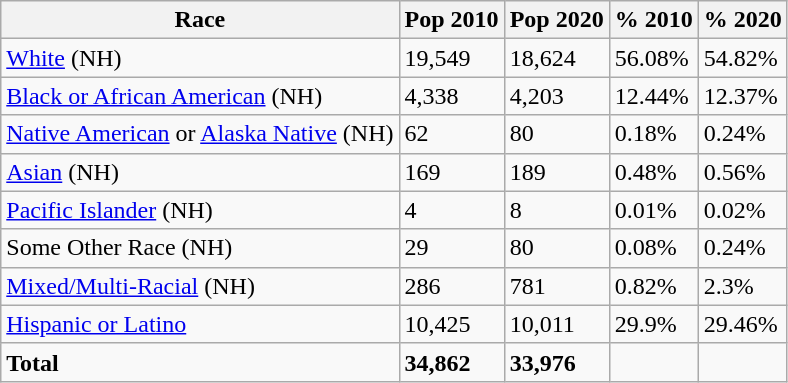<table class="wikitable">
<tr>
<th>Race</th>
<th>Pop 2010</th>
<th>Pop 2020</th>
<th>% 2010</th>
<th>% 2020</th>
</tr>
<tr>
<td><a href='#'>White</a> (NH)</td>
<td>19,549</td>
<td>18,624</td>
<td>56.08%</td>
<td>54.82%</td>
</tr>
<tr>
<td><a href='#'>Black or African American</a> (NH)</td>
<td>4,338</td>
<td>4,203</td>
<td>12.44%</td>
<td>12.37%</td>
</tr>
<tr>
<td><a href='#'>Native American</a> or <a href='#'>Alaska Native</a> (NH)</td>
<td>62</td>
<td>80</td>
<td>0.18%</td>
<td>0.24%</td>
</tr>
<tr>
<td><a href='#'>Asian</a> (NH)</td>
<td>169</td>
<td>189</td>
<td>0.48%</td>
<td>0.56%</td>
</tr>
<tr>
<td><a href='#'>Pacific Islander</a> (NH)</td>
<td>4</td>
<td>8</td>
<td>0.01%</td>
<td>0.02%</td>
</tr>
<tr>
<td>Some Other Race (NH)</td>
<td>29</td>
<td>80</td>
<td>0.08%</td>
<td>0.24%</td>
</tr>
<tr>
<td><a href='#'>Mixed/Multi-Racial</a> (NH)</td>
<td>286</td>
<td>781</td>
<td>0.82%</td>
<td>2.3%</td>
</tr>
<tr>
<td><a href='#'>Hispanic or Latino</a></td>
<td>10,425</td>
<td>10,011</td>
<td>29.9%</td>
<td>29.46%</td>
</tr>
<tr>
<td><strong>Total</strong></td>
<td><strong>34,862</strong></td>
<td><strong>33,976</strong></td>
<td></td>
<td></td>
</tr>
</table>
